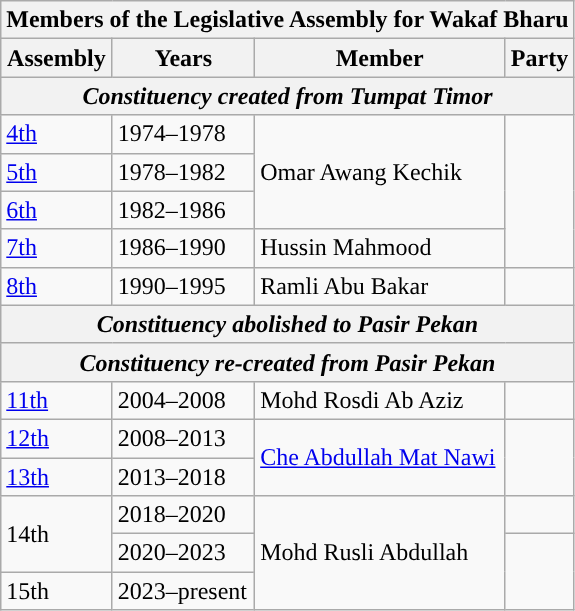<table class=wikitable>
<tr>
<th colspan=4>Members of the Legislative Assembly for Wakaf Bharu</th>
</tr>
<tr>
<th>Assembly</th>
<th>Years</th>
<th>Member</th>
<th>Party</th>
</tr>
<tr>
<th colspan=4 align=center><em>Constituency created from Tumpat Timor</em></th>
</tr>
<tr>
<td><a href='#'>4th</a></td>
<td>1974–1978</td>
<td rowspan=3>Omar Awang Kechik</td>
<td rowspan=4></td>
</tr>
<tr>
<td><a href='#'>5th</a></td>
<td>1978–1982</td>
</tr>
<tr>
<td><a href='#'>6th</a></td>
<td>1982–1986</td>
</tr>
<tr>
<td><a href='#'>7th</a></td>
<td>1986–1990</td>
<td>Hussin Mahmood</td>
</tr>
<tr>
<td><a href='#'>8th</a></td>
<td>1990–1995</td>
<td>Ramli Abu Bakar</td>
<td></td>
</tr>
<tr>
<th colspan=4 align=center><em>Constituency abolished to Pasir Pekan</em></th>
</tr>
<tr>
<th colspan=4 align=center><em>Constituency re-created from Pasir Pekan</em></th>
</tr>
<tr>
<td><a href='#'>11th</a></td>
<td>2004–2008</td>
<td>Mohd Rosdi Ab Aziz</td>
<td></td>
</tr>
<tr>
<td><a href='#'>12th</a></td>
<td>2008–2013</td>
<td rowspan=2><a href='#'>Che Abdullah Mat Nawi</a></td>
<td rowspan="2"></td>
</tr>
<tr>
<td><a href='#'>13th</a></td>
<td>2013–2018</td>
</tr>
<tr>
<td rowspan="2">14th</td>
<td>2018–2020</td>
<td rowspan="3">Mohd Rusli Abdullah</td>
<td></td>
</tr>
<tr>
<td>2020–2023</td>
<td rowspan="2"></td>
</tr>
<tr>
<td>15th</td>
<td>2023–present</td>
</tr>
</table>
